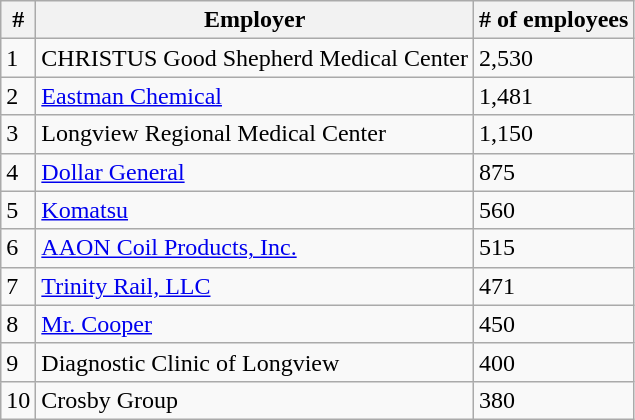<table class="wikitable">
<tr>
<th>#</th>
<th>Employer</th>
<th># of employees</th>
</tr>
<tr>
<td>1</td>
<td>CHRISTUS Good Shepherd Medical Center</td>
<td>2,530</td>
</tr>
<tr>
<td>2</td>
<td><a href='#'>Eastman Chemical</a></td>
<td>1,481</td>
</tr>
<tr>
<td>3</td>
<td>Longview Regional Medical Center</td>
<td>1,150</td>
</tr>
<tr>
<td>4</td>
<td><a href='#'>Dollar General</a></td>
<td>875</td>
</tr>
<tr>
<td>5</td>
<td><a href='#'>Komatsu</a></td>
<td>560</td>
</tr>
<tr>
<td>6</td>
<td><a href='#'>AAON Coil Products, Inc.</a></td>
<td>515</td>
</tr>
<tr>
<td>7</td>
<td><a href='#'>Trinity Rail, LLC</a></td>
<td>471</td>
</tr>
<tr>
<td>8</td>
<td><a href='#'>Mr. Cooper</a></td>
<td>450</td>
</tr>
<tr>
<td>9</td>
<td>Diagnostic Clinic of Longview</td>
<td>400</td>
</tr>
<tr>
<td>10</td>
<td>Crosby Group</td>
<td>380</td>
</tr>
</table>
